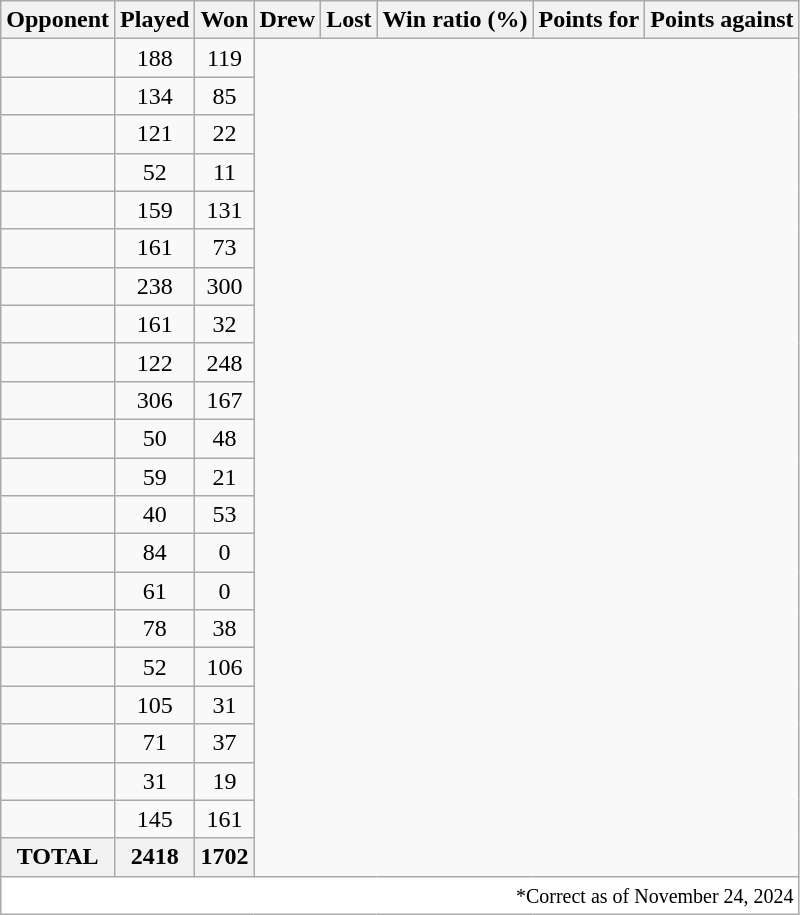<table class="sortable wikitable">
<tr>
<th>Opponent</th>
<th>Played</th>
<th>Won</th>
<th>Drew</th>
<th>Lost</th>
<th>Win ratio (%)</th>
<th>Points for</th>
<th>Points against</th>
</tr>
<tr align=center>
<td align=left><br></td>
<td>188</td>
<td>119</td>
</tr>
<tr align=center>
<td align=left><br></td>
<td>134</td>
<td>85</td>
</tr>
<tr align=center>
<td align=left><br></td>
<td>121</td>
<td>22</td>
</tr>
<tr align=center>
<td align=left><br></td>
<td>52</td>
<td>11</td>
</tr>
<tr align=center>
<td align=left><br></td>
<td>159</td>
<td>131</td>
</tr>
<tr align=center>
<td align=left><br></td>
<td>161</td>
<td>73</td>
</tr>
<tr align=center>
<td align=left><br></td>
<td>238</td>
<td>300</td>
</tr>
<tr align=center>
<td align=left><br></td>
<td>161</td>
<td>32</td>
</tr>
<tr align=center>
<td align=left><br></td>
<td>122</td>
<td>248</td>
</tr>
<tr align=center>
<td align=left><br></td>
<td>306</td>
<td>167</td>
</tr>
<tr align=center>
<td align=left><br></td>
<td>50</td>
<td>48</td>
</tr>
<tr align=center>
<td align=left><br></td>
<td>59</td>
<td>21</td>
</tr>
<tr align=center>
<td align=left><br></td>
<td>40</td>
<td>53</td>
</tr>
<tr align=center>
<td align=left><br></td>
<td>84</td>
<td>0</td>
</tr>
<tr align=center>
<td align=left><br></td>
<td>61</td>
<td>0</td>
</tr>
<tr align=center>
<td align=left><br></td>
<td>78</td>
<td>38</td>
</tr>
<tr align=center>
<td align=left><br></td>
<td>52</td>
<td>106</td>
</tr>
<tr align=center>
<td align=left><br></td>
<td>105</td>
<td>31</td>
</tr>
<tr align=center>
<td align=left><br></td>
<td>71</td>
<td>37</td>
</tr>
<tr align=center>
<td align=left><br></td>
<td>31</td>
<td>19</td>
</tr>
<tr align=center>
<td align=left><br></td>
<td>145</td>
<td>161</td>
</tr>
<tr align=center>
<th>TOTAL<br></th>
<th>2418</th>
<th>1702</th>
</tr>
<tr>
<td colspan="8" style="text-align:right; background: white"><small>*Correct as of November 24, 2024</small></td>
</tr>
</table>
